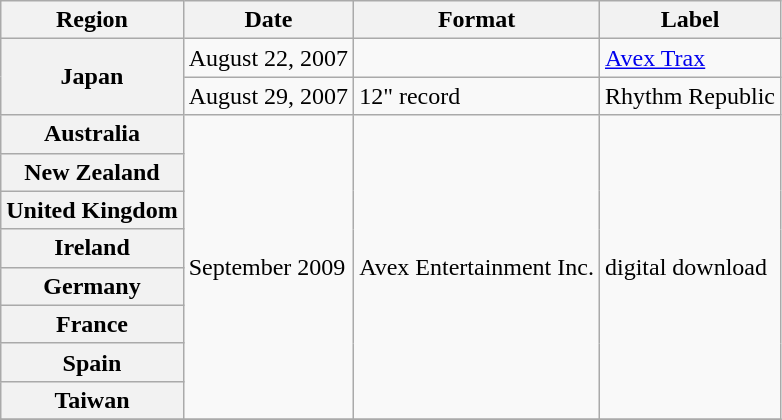<table class="wikitable plainrowheaders">
<tr>
<th scope="col">Region</th>
<th scope="col">Date</th>
<th scope="col">Format</th>
<th scope="col">Label</th>
</tr>
<tr>
<th scope="row" rowspan="2">Japan</th>
<td>August 22, 2007</td>
<td></td>
<td><a href='#'>Avex Trax</a></td>
</tr>
<tr>
<td>August 29, 2007</td>
<td>12" record</td>
<td>Rhythm Republic</td>
</tr>
<tr>
<th scope="row">Australia</th>
<td rowspan="8">September 2009</td>
<td rowspan="8">Avex Entertainment Inc.</td>
<td rowspan="8">digital download</td>
</tr>
<tr>
<th scope="row">New Zealand</th>
</tr>
<tr>
<th scope="row">United Kingdom</th>
</tr>
<tr>
<th scope="row">Ireland</th>
</tr>
<tr>
<th scope="row">Germany</th>
</tr>
<tr>
<th scope="row">France</th>
</tr>
<tr>
<th scope="row">Spain</th>
</tr>
<tr>
<th scope="row">Taiwan</th>
</tr>
<tr>
</tr>
</table>
